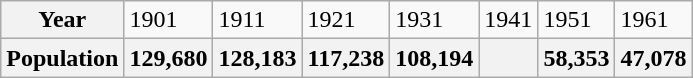<table class="wikitable">
<tr>
<th>Year</th>
<td>1901</td>
<td>1911</td>
<td>1921</td>
<td>1931</td>
<td>1941</td>
<td>1951</td>
<td>1961</td>
</tr>
<tr>
<th>Population</th>
<th>129,680</th>
<th>128,183</th>
<th>117,238</th>
<th>108,194</th>
<th></th>
<th>58,353</th>
<th>47,078</th>
</tr>
</table>
